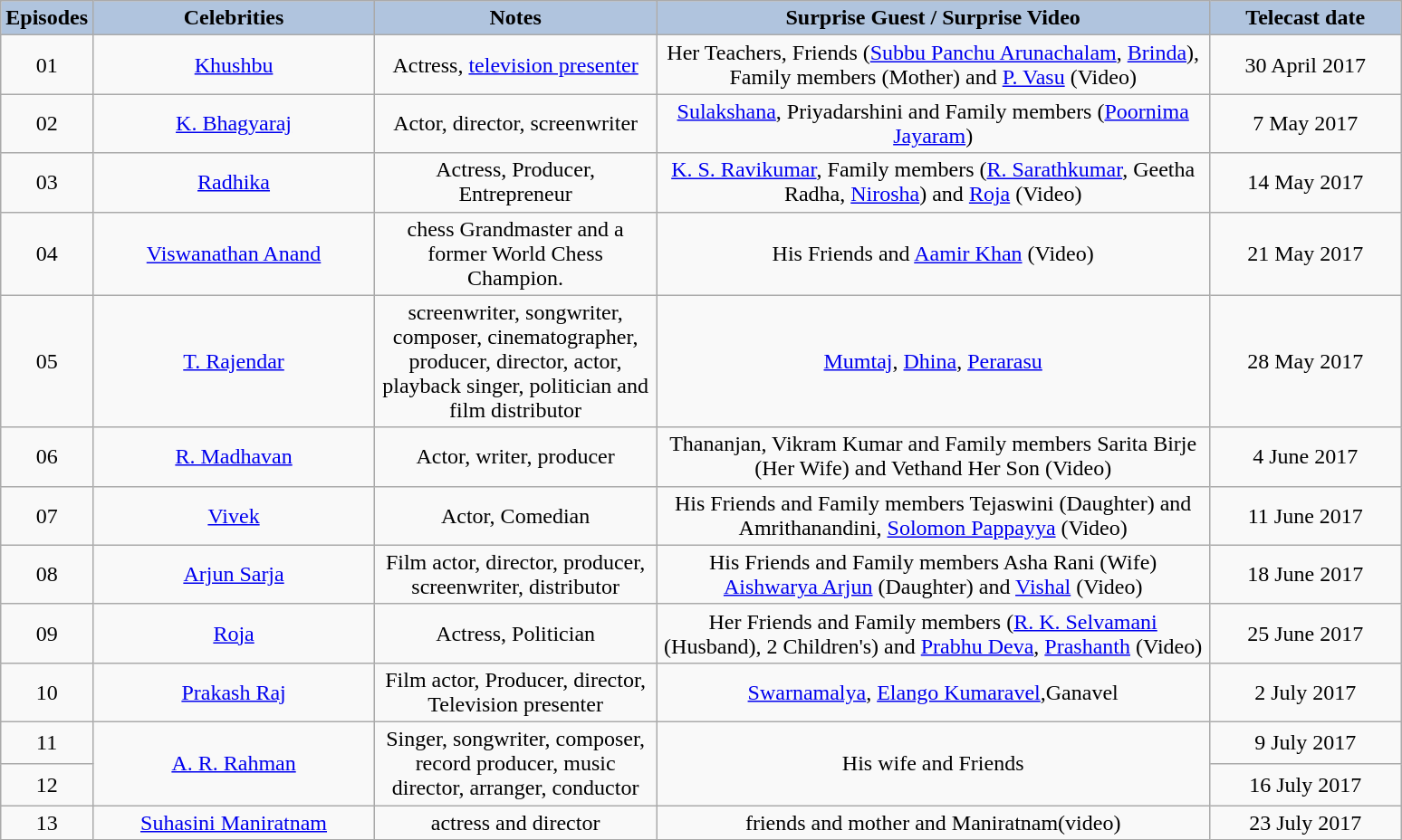<table class="wikitable" style="text-align:center;">
<tr>
<th style="width:20pt; background:LightSteelBlue;">Episodes</th>
<th style="width:150pt; background:LightSteelBlue;">Celebrities</th>
<th style="width:150pt; background:LightSteelBlue;">Notes</th>
<th style="width:300pt; background:LightSteelBlue;">Surprise Guest / Surprise Video</th>
<th style="width:100pt; background:LightSteelBlue;">Telecast date</th>
</tr>
<tr>
<td>01</td>
<td><a href='#'>Khushbu</a></td>
<td>Actress, <a href='#'>television presenter</a></td>
<td>Her Teachers, Friends (<a href='#'>Subbu Panchu Arunachalam</a>, <a href='#'>Brinda</a>), Family members (Mother) and <a href='#'>P. Vasu</a> (Video)</td>
<td>30 April 2017</td>
</tr>
<tr>
<td>02</td>
<td><a href='#'>K. Bhagyaraj</a></td>
<td>Actor, director, screenwriter</td>
<td><a href='#'>Sulakshana</a>, Priyadarshini and Family members (<a href='#'>Poornima Jayaram</a>)</td>
<td>7 May 2017</td>
</tr>
<tr>
<td>03</td>
<td><a href='#'>Radhika</a></td>
<td>Actress, Producer, Entrepreneur</td>
<td><a href='#'>K. S. Ravikumar</a>, Family members (<a href='#'>R. Sarathkumar</a>, Geetha Radha, <a href='#'>Nirosha</a>) and <a href='#'>Roja</a> (Video)</td>
<td>14 May 2017</td>
</tr>
<tr>
<td>04</td>
<td><a href='#'>Viswanathan Anand</a></td>
<td>chess Grandmaster and a former World Chess Champion.</td>
<td>His Friends and <a href='#'>Aamir Khan</a> (Video)</td>
<td>21 May 2017</td>
</tr>
<tr>
<td>05</td>
<td><a href='#'>T. Rajendar</a></td>
<td>screenwriter, songwriter, composer, cinematographer, producer, director, actor, playback singer, politician and film distributor</td>
<td><a href='#'>Mumtaj</a>, <a href='#'>Dhina</a>, <a href='#'>Perarasu</a></td>
<td>28 May 2017</td>
</tr>
<tr>
<td>06</td>
<td><a href='#'>R. Madhavan</a></td>
<td>Actor, writer, producer</td>
<td>Thananjan, Vikram Kumar and Family members Sarita Birje (Her Wife) and Vethand Her Son (Video)</td>
<td>4 June 2017</td>
</tr>
<tr>
<td>07</td>
<td><a href='#'>Vivek</a></td>
<td>Actor, Comedian</td>
<td>His Friends and Family members Tejaswini (Daughter) and Amrithanandini, <a href='#'>Solomon Pappayya</a> (Video)</td>
<td>11 June 2017</td>
</tr>
<tr>
<td>08</td>
<td><a href='#'>Arjun Sarja</a></td>
<td>Film actor, director, producer, screenwriter, distributor</td>
<td>His Friends and Family members Asha Rani (Wife) <a href='#'>Aishwarya Arjun</a> (Daughter) and <a href='#'>Vishal</a> (Video)</td>
<td>18 June 2017</td>
</tr>
<tr>
<td>09</td>
<td><a href='#'>Roja</a></td>
<td>Actress, Politician</td>
<td>Her Friends and Family members (<a href='#'>R. K. Selvamani</a> (Husband), 2 Children's) and <a href='#'>Prabhu Deva</a>, <a href='#'>Prashanth</a> (Video)</td>
<td>25 June 2017</td>
</tr>
<tr>
<td>10</td>
<td><a href='#'>Prakash Raj</a></td>
<td>Film actor, Producer, director, Television presenter</td>
<td><a href='#'>Swarnamalya</a>, <a href='#'>Elango Kumaravel</a>,Ganavel</td>
<td>2 July 2017</td>
</tr>
<tr>
<td>11</td>
<td rowspan="2"><a href='#'>A. R. Rahman</a></td>
<td rowspan="2">Singer, songwriter, composer, record producer, music director, arranger, conductor</td>
<td rowspan="2">His wife and Friends</td>
<td>9 July 2017</td>
</tr>
<tr>
<td>12</td>
<td>16 July 2017</td>
</tr>
<tr>
<td>13</td>
<td><a href='#'>Suhasini Maniratnam</a></td>
<td>actress and director</td>
<td>friends and mother and Maniratnam(video)</td>
<td>23 July 2017</td>
</tr>
</table>
